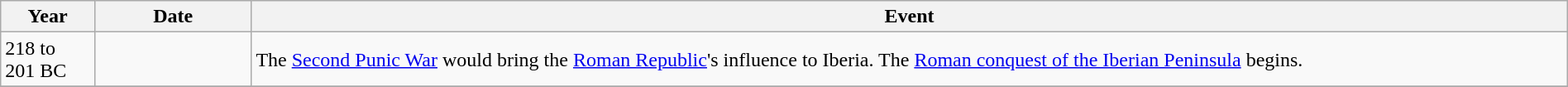<table class="wikitable" width="100%">
<tr>
<th style="width:6%">Year</th>
<th style="width:10%">Date</th>
<th>Event</th>
</tr>
<tr>
<td>218 to 201 BC</td>
<td></td>
<td>The <a href='#'>Second Punic War</a> would bring the <a href='#'>Roman Republic</a>'s influence to Iberia. The <a href='#'>Roman conquest of the Iberian Peninsula</a> begins.</td>
</tr>
<tr>
</tr>
</table>
